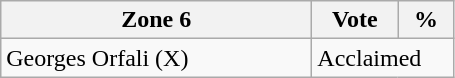<table class="wikitable">
<tr>
<th bgcolor="#DDDDFF" width="200px">Zone 6</th>
<th bgcolor="#DDDDFF" width="50px">Vote</th>
<th bgcolor="#DDDDFF" width="30px">%</th>
</tr>
<tr>
<td>Georges Orfali (X)</td>
<td colspan="2">Acclaimed</td>
</tr>
</table>
